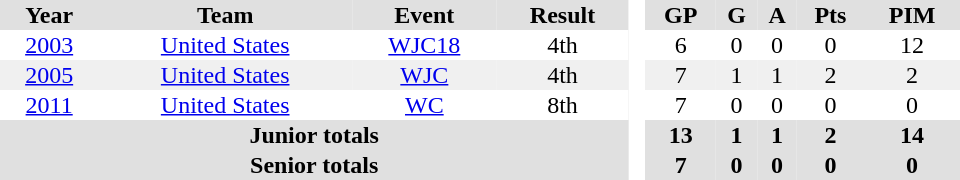<table border="0" cellpadding="1" cellspacing="0" style="text-align:center; width:40em">
<tr ALIGN="center" bgcolor="#e0e0e0">
<th>Year</th>
<th>Team</th>
<th>Event</th>
<th>Result</th>
<th rowspan="99" bgcolor="#ffffff"> </th>
<th>GP</th>
<th>G</th>
<th>A</th>
<th>Pts</th>
<th>PIM</th>
</tr>
<tr>
<td><a href='#'>2003</a></td>
<td><a href='#'>United States</a></td>
<td><a href='#'>WJC18</a></td>
<td>4th</td>
<td>6</td>
<td>0</td>
<td>0</td>
<td>0</td>
<td>12</td>
</tr>
<tr bgcolor="#f0f0f0">
<td><a href='#'>2005</a></td>
<td><a href='#'>United States</a></td>
<td><a href='#'>WJC</a></td>
<td>4th</td>
<td>7</td>
<td>1</td>
<td>1</td>
<td>2</td>
<td>2</td>
</tr>
<tr>
<td><a href='#'>2011</a></td>
<td><a href='#'>United States</a></td>
<td><a href='#'>WC</a></td>
<td>8th</td>
<td>7</td>
<td>0</td>
<td>0</td>
<td>0</td>
<td>0</td>
</tr>
<tr bgcolor="#e0e0e0">
<th colspan="4">Junior totals</th>
<th>13</th>
<th>1</th>
<th>1</th>
<th>2</th>
<th>14</th>
</tr>
<tr bgcolor="#e0e0e0">
<th colspan="4">Senior totals</th>
<th>7</th>
<th>0</th>
<th>0</th>
<th>0</th>
<th>0</th>
</tr>
</table>
